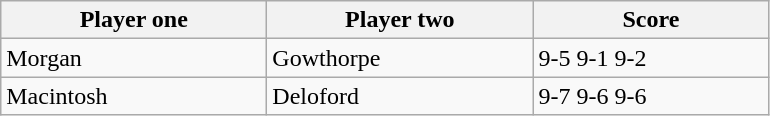<table class="wikitable">
<tr>
<th width=170>Player one</th>
<th width=170>Player two</th>
<th width=150>Score</th>
</tr>
<tr>
<td> Morgan</td>
<td> Gowthorpe</td>
<td>9-5 9-1 9-2</td>
</tr>
<tr>
<td> Macintosh</td>
<td> Deloford</td>
<td>9-7 9-6 9-6</td>
</tr>
</table>
